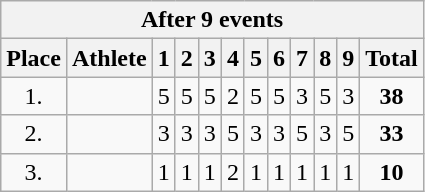<table class=wikitable style="text-align:center">
<tr>
<th colspan=12><strong>After 9 events</strong></th>
</tr>
<tr>
<th>Place</th>
<th>Athlete</th>
<th>1</th>
<th>2</th>
<th>3</th>
<th>4</th>
<th>5</th>
<th>6</th>
<th>7</th>
<th>8</th>
<th>9</th>
<th>Total</th>
</tr>
<tr>
<td width=30>1.</td>
<td align=left></td>
<td>5</td>
<td>5</td>
<td>5</td>
<td>2</td>
<td>5</td>
<td>5</td>
<td>3</td>
<td>5</td>
<td>3</td>
<td><strong>38</strong></td>
</tr>
<tr>
<td>2.</td>
<td align=left></td>
<td>3</td>
<td>3</td>
<td>3</td>
<td>5</td>
<td>3</td>
<td>3</td>
<td>5</td>
<td>3</td>
<td>5</td>
<td><strong>33</strong></td>
</tr>
<tr>
<td>3.</td>
<td align=left></td>
<td>1</td>
<td>1</td>
<td>1</td>
<td>2</td>
<td>1</td>
<td>1</td>
<td>1</td>
<td>1</td>
<td>1</td>
<td><strong>10</strong></td>
</tr>
</table>
